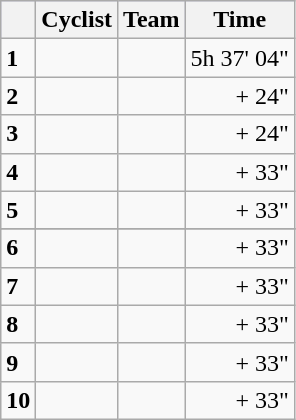<table class="wikitable">
<tr style="background:#ccccff;">
<th></th>
<th>Cyclist</th>
<th>Team</th>
<th>Time</th>
</tr>
<tr>
<td><strong>1</strong></td>
<td></td>
<td></td>
<td align=right>5h 37' 04"</td>
</tr>
<tr>
<td><strong>2</strong></td>
<td></td>
<td></td>
<td align=right>+ 24"</td>
</tr>
<tr>
<td><strong>3</strong></td>
<td></td>
<td></td>
<td align=right>+ 24"</td>
</tr>
<tr>
<td><strong>4</strong></td>
<td></td>
<td></td>
<td align=right>+ 33"</td>
</tr>
<tr>
<td><strong>5</strong></td>
<td></td>
<td></td>
<td align=right>+ 33"</td>
</tr>
<tr>
</tr>
<tr>
<td><strong>6</strong></td>
<td></td>
<td></td>
<td align=right>+ 33"</td>
</tr>
<tr>
<td><strong>7</strong></td>
<td></td>
<td></td>
<td align=right>+ 33"</td>
</tr>
<tr>
<td><strong>8</strong></td>
<td></td>
<td></td>
<td align=right>+ 33"</td>
</tr>
<tr>
<td><strong>9</strong></td>
<td></td>
<td></td>
<td align=right>+ 33"</td>
</tr>
<tr>
<td><strong>10</strong></td>
<td></td>
<td></td>
<td align=right>+ 33"</td>
</tr>
</table>
